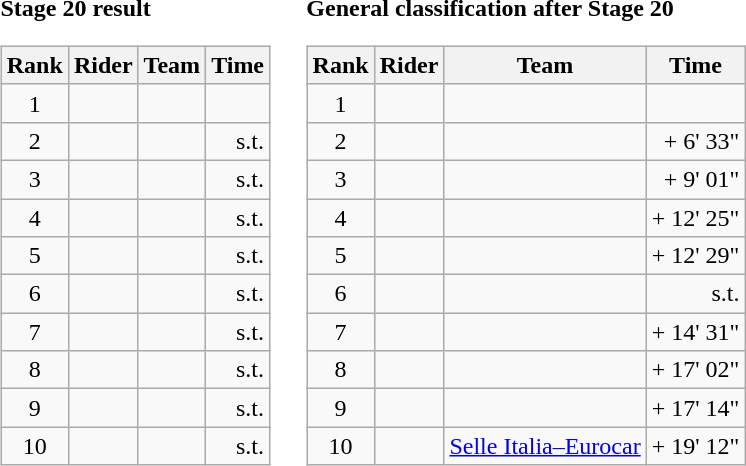<table>
<tr>
<td><strong>Stage 20 result</strong><br><table class="wikitable">
<tr>
<th scope="col">Rank</th>
<th scope="col">Rider</th>
<th scope="col">Team</th>
<th scope="col">Time</th>
</tr>
<tr>
<td style="text-align:center;">1</td>
<td></td>
<td></td>
<td style="text-align:right;"></td>
</tr>
<tr>
<td style="text-align:center;">2</td>
<td></td>
<td></td>
<td style="text-align:right;">s.t.</td>
</tr>
<tr>
<td style="text-align:center;">3</td>
<td></td>
<td></td>
<td style="text-align:right;">s.t.</td>
</tr>
<tr>
<td style="text-align:center;">4</td>
<td></td>
<td></td>
<td style="text-align:right;">s.t.</td>
</tr>
<tr>
<td style="text-align:center;">5</td>
<td></td>
<td></td>
<td style="text-align:right;">s.t.</td>
</tr>
<tr>
<td style="text-align:center;">6</td>
<td></td>
<td></td>
<td style="text-align:right;">s.t.</td>
</tr>
<tr>
<td style="text-align:center;">7</td>
<td></td>
<td></td>
<td style="text-align:right;">s.t.</td>
</tr>
<tr>
<td style="text-align:center;">8</td>
<td></td>
<td></td>
<td style="text-align:right;">s.t.</td>
</tr>
<tr>
<td style="text-align:center;">9</td>
<td></td>
<td></td>
<td style="text-align:right;">s.t.</td>
</tr>
<tr>
<td style="text-align:center;">10</td>
<td></td>
<td></td>
<td style="text-align:right;">s.t.</td>
</tr>
</table>
</td>
<td></td>
<td><strong>General classification after Stage 20</strong><br><table class="wikitable">
<tr>
<th scope="col">Rank</th>
<th scope="col">Rider</th>
<th scope="col">Team</th>
<th scope="col">Time</th>
</tr>
<tr>
<td style="text-align:center;">1</td>
<td></td>
<td></td>
<td style="text-align:right;"></td>
</tr>
<tr>
<td style="text-align:center;">2</td>
<td></td>
<td></td>
<td style="text-align:right;">+ 6' 33"</td>
</tr>
<tr>
<td style="text-align:center;">3</td>
<td></td>
<td></td>
<td style="text-align:right;">+ 9' 01"</td>
</tr>
<tr>
<td style="text-align:center;">4</td>
<td></td>
<td></td>
<td style="text-align:right;">+ 12' 25"</td>
</tr>
<tr>
<td style="text-align:center;">5</td>
<td></td>
<td></td>
<td style="text-align:right;">+ 12' 29"</td>
</tr>
<tr>
<td style="text-align:center;">6</td>
<td></td>
<td></td>
<td style="text-align:right;">s.t.</td>
</tr>
<tr>
<td style="text-align:center;">7</td>
<td></td>
<td></td>
<td style="text-align:right;">+ 14' 31"</td>
</tr>
<tr>
<td style="text-align:center;">8</td>
<td></td>
<td></td>
<td style="text-align:right;">+ 17' 02"</td>
</tr>
<tr>
<td style="text-align:center;">9</td>
<td></td>
<td></td>
<td style="text-align:right;">+ 17' 14"</td>
</tr>
<tr>
<td style="text-align:center;">10</td>
<td></td>
<td><a href='#'>Selle Italia–Eurocar</a></td>
<td style="text-align:right;">+ 19' 12"</td>
</tr>
</table>
</td>
</tr>
</table>
